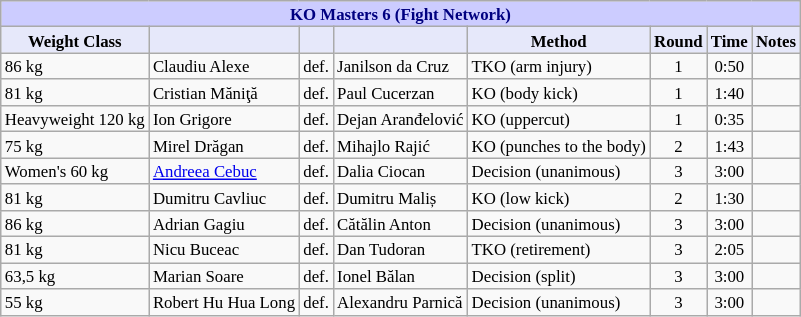<table class="wikitable" style="font-size: 70%;">
<tr>
<th colspan="8" style="background-color: #ccf; color: #000080; text-align: center;"><strong>KO Masters 6 (Fight Network)</strong></th>
</tr>
<tr>
<th colspan="1" style="background-color: #E6E8FA; color: #000000; text-align: center;">Weight Class</th>
<th colspan="1" style="background-color: #E6E8FA; color: #000000; text-align: center;"></th>
<th colspan="1" style="background-color: #E6E8FA; color: #000000; text-align: center;"></th>
<th colspan="1" style="background-color: #E6E8FA; color: #000000; text-align: center;"></th>
<th colspan="1" style="background-color: #E6E8FA; color: #000000; text-align: center;">Method</th>
<th colspan="1" style="background-color: #E6E8FA; color: #000000; text-align: center;">Round</th>
<th colspan="1" style="background-color: #E6E8FA; color: #000000; text-align: center;">Time</th>
<th colspan="1" style="background-color: #E6E8FA; color: #000000; text-align: center;">Notes</th>
</tr>
<tr>
<td>86 kg</td>
<td> Claudiu Alexe</td>
<td align=center>def.</td>
<td> Janilson da Cruz</td>
<td>TKO (arm injury)</td>
<td align=center>1</td>
<td align=center>0:50</td>
<td></td>
</tr>
<tr>
<td>81 kg</td>
<td> Cristian Măniţă</td>
<td align=center>def.</td>
<td> Paul Cucerzan</td>
<td>KO (body kick)</td>
<td align=center>1</td>
<td align=center>1:40</td>
<td></td>
</tr>
<tr>
<td>Heavyweight 120 kg</td>
<td> Ion Grigore</td>
<td align=center>def.</td>
<td> Dejan Aranđelović</td>
<td>KO (uppercut)</td>
<td align=center>1</td>
<td align=center>0:35</td>
<td></td>
</tr>
<tr>
<td>75 kg</td>
<td> Mirel Drăgan</td>
<td align=center>def.</td>
<td> Mihajlo Rajić</td>
<td>KO (punches to the body)</td>
<td align=center>2</td>
<td align=center>1:43</td>
<td></td>
</tr>
<tr>
<td>Women's 60 kg</td>
<td> <a href='#'>Andreea Cebuc</a></td>
<td align=center>def.</td>
<td> Dalia Ciocan</td>
<td>Decision (unanimous)</td>
<td align=center>3</td>
<td align=center>3:00</td>
<td></td>
</tr>
<tr>
<td>81 kg</td>
<td> Dumitru Cavliuc</td>
<td align=center>def.</td>
<td> Dumitru Maliș</td>
<td>KO (low kick)</td>
<td align=center>2</td>
<td align=center>1:30</td>
</tr>
<tr>
<td>86 kg</td>
<td> Adrian Gagiu</td>
<td align=center>def.</td>
<td> Cătălin Anton</td>
<td>Decision (unanimous)</td>
<td align=center>3</td>
<td align=center>3:00</td>
<td></td>
</tr>
<tr>
<td>81 kg</td>
<td> Nicu Buceac</td>
<td align=center>def.</td>
<td> Dan Tudoran</td>
<td>TKO (retirement)</td>
<td align=center>3</td>
<td align=center>2:05</td>
<td></td>
</tr>
<tr>
<td>63,5 kg</td>
<td> Marian Soare</td>
<td align=center>def.</td>
<td> Ionel Bălan</td>
<td>Decision (split)</td>
<td align=center>3</td>
<td align=center>3:00</td>
<td></td>
</tr>
<tr>
<td>55 kg</td>
<td> Robert Hu Hua Long</td>
<td align=center>def.</td>
<td> Alexandru Parnică</td>
<td>Decision (unanimous)</td>
<td align=center>3</td>
<td align=center>3:00</td>
<td></td>
</tr>
</table>
